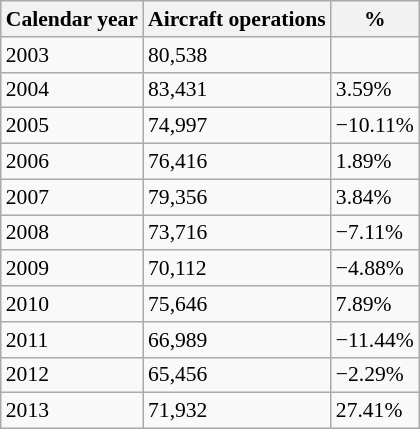<table class="wikitable sortable" style="font-size: 90%;">
<tr>
<th>Calendar year</th>
<th>Aircraft operations</th>
<th>%</th>
</tr>
<tr>
<td>2003</td>
<td>80,538</td>
<td></td>
</tr>
<tr>
<td>2004</td>
<td>83,431</td>
<td>3.59%</td>
</tr>
<tr>
<td>2005</td>
<td>74,997</td>
<td>−10.11%</td>
</tr>
<tr>
<td>2006</td>
<td>76,416</td>
<td>1.89%</td>
</tr>
<tr>
<td>2007</td>
<td>79,356</td>
<td>3.84%</td>
</tr>
<tr>
<td>2008</td>
<td>73,716</td>
<td>−7.11%</td>
</tr>
<tr>
<td>2009</td>
<td>70,112</td>
<td>−4.88%</td>
</tr>
<tr>
<td>2010</td>
<td>75,646</td>
<td>7.89%</td>
</tr>
<tr>
<td>2011</td>
<td>66,989</td>
<td>−11.44%</td>
</tr>
<tr>
<td>2012</td>
<td>65,456</td>
<td>−2.29%</td>
</tr>
<tr>
<td>2013</td>
<td>71,932</td>
<td>27.41%</td>
</tr>
</table>
